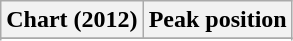<table class="wikitable sortable" border="1">
<tr>
<th>Chart (2012)</th>
<th>Peak position</th>
</tr>
<tr>
</tr>
<tr>
</tr>
</table>
